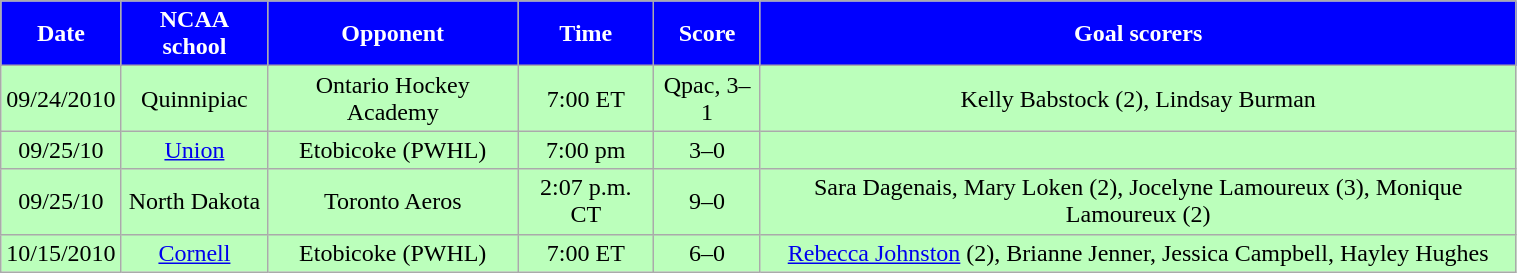<table class="wikitable" style="width:80%;">
<tr style="text-align:center; background:blue; color:#fff;">
<td><strong>Date</strong></td>
<td><strong>NCAA school</strong></td>
<td><strong>Opponent</strong></td>
<td><strong>Time</strong></td>
<td><strong>Score</strong></td>
<td><strong>Goal scorers</strong></td>
</tr>
<tr style="text-align:center; background:#bfb;">
<td>09/24/2010</td>
<td>Quinnipiac</td>
<td>Ontario Hockey Academy</td>
<td>7:00 ET</td>
<td>Qpac, 3–1</td>
<td>Kelly Babstock (2), Lindsay Burman</td>
</tr>
<tr style="text-align:center; background:#bfb;">
<td>09/25/10</td>
<td><a href='#'>Union</a></td>
<td>Etobicoke (PWHL)</td>
<td>7:00 pm</td>
<td>3–0</td>
<td></td>
</tr>
<tr style="text-align:center; background:#bfb;">
<td>09/25/10</td>
<td>North Dakota</td>
<td>Toronto Aeros</td>
<td>2:07 p.m. CT</td>
<td>9–0</td>
<td>Sara Dagenais, Mary Loken (2), Jocelyne Lamoureux (3), Monique Lamoureux (2)</td>
</tr>
<tr style="text-align:center; background:#bfb;">
<td>10/15/2010</td>
<td><a href='#'>Cornell</a></td>
<td>Etobicoke (PWHL)</td>
<td>7:00 ET</td>
<td>6–0</td>
<td><a href='#'>Rebecca Johnston</a> (2), Brianne Jenner, Jessica Campbell, Hayley Hughes</td>
</tr>
</table>
